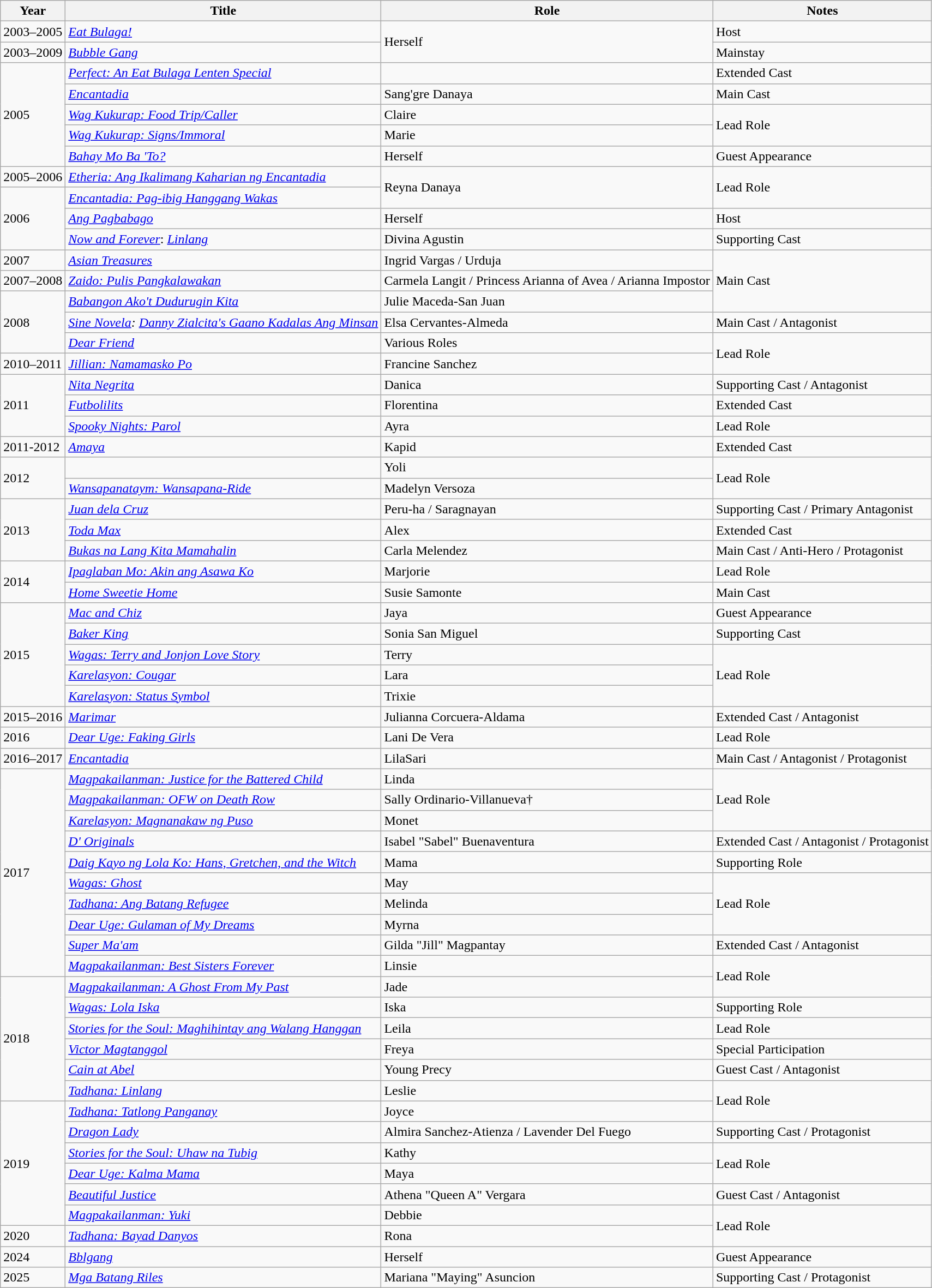<table class="wikitable sortable">
<tr>
<th>Year</th>
<th>Title</th>
<th>Role</th>
<th>Notes</th>
</tr>
<tr>
<td>2003–2005</td>
<td><em><a href='#'>Eat Bulaga!</a></em></td>
<td rowspan=2>Herself</td>
<td>Host</td>
</tr>
<tr>
<td>2003–2009</td>
<td><em><a href='#'>Bubble Gang</a></em></td>
<td>Mainstay</td>
</tr>
<tr>
<td rowspan=5>2005</td>
<td><em><a href='#'>Perfect: An Eat Bulaga Lenten Special</a></em></td>
<td></td>
<td>Extended Cast</td>
</tr>
<tr>
<td><em><a href='#'>Encantadia</a></em></td>
<td>Sang'gre Danaya</td>
<td>Main Cast</td>
</tr>
<tr>
<td><em><a href='#'>Wag Kukurap: Food Trip/Caller</a></em></td>
<td>Claire</td>
<td rowspan=2>Lead Role</td>
</tr>
<tr>
<td><em><a href='#'>Wag Kukurap: Signs/Immoral</a></em></td>
<td>Marie</td>
</tr>
<tr>
<td><em><a href='#'>Bahay Mo Ba 'To?</a></em></td>
<td>Herself</td>
<td>Guest Appearance</td>
</tr>
<tr>
<td>2005–2006</td>
<td><em><a href='#'>Etheria: Ang Ikalimang Kaharian ng Encantadia</a></em></td>
<td rowspan="2">Reyna Danaya</td>
<td rowspan=2>Lead Role</td>
</tr>
<tr>
<td rowspan=3>2006</td>
<td><em><a href='#'>Encantadia: Pag-ibig Hanggang Wakas</a></em></td>
</tr>
<tr>
<td><em><a href='#'>Ang Pagbabago</a></em></td>
<td>Herself</td>
<td>Host</td>
</tr>
<tr>
<td><em><a href='#'>Now and Forever</a></em>: <em><a href='#'>Linlang</a></em></td>
<td>Divina Agustin</td>
<td>Supporting Cast</td>
</tr>
<tr>
<td>2007</td>
<td><em><a href='#'>Asian Treasures</a></em></td>
<td>Ingrid Vargas / Urduja</td>
<td rowspan="3">Main Cast</td>
</tr>
<tr>
<td>2007–2008</td>
<td><em><a href='#'>Zaido: Pulis Pangkalawakan</a></em></td>
<td>Carmela Langit / Princess Arianna of Avea / Arianna Impostor</td>
</tr>
<tr>
<td rowspan=3>2008</td>
<td><em><a href='#'>Babangon Ako't Dudurugin Kita</a></em></td>
<td>Julie Maceda-San Juan</td>
</tr>
<tr>
<td><em><a href='#'>Sine Novela</a>: <a href='#'>Danny Zialcita's Gaano Kadalas Ang Minsan</a></em></td>
<td>Elsa Cervantes-Almeda</td>
<td>Main Cast / Antagonist</td>
</tr>
<tr>
<td><em><a href='#'>Dear Friend</a></em></td>
<td>Various Roles</td>
<td rowspan=2>Lead Role</td>
</tr>
<tr>
<td>2010–2011</td>
<td><em><a href='#'>Jillian: Namamasko Po</a></em></td>
<td>Francine Sanchez</td>
</tr>
<tr>
<td rowspan=3>2011</td>
<td><em><a href='#'>Nita Negrita</a></em></td>
<td>Danica</td>
<td>Supporting Cast / Antagonist</td>
</tr>
<tr>
<td><em><a href='#'>Futbolilits</a></em></td>
<td>Florentina</td>
<td>Extended Cast</td>
</tr>
<tr>
<td><em><a href='#'>Spooky Nights: Parol</a></em></td>
<td>Ayra</td>
<td>Lead Role</td>
</tr>
<tr>
<td>2011-2012</td>
<td><em><a href='#'>Amaya</a></em></td>
<td>Kapid</td>
<td>Extended Cast</td>
</tr>
<tr>
<td rowspan="2">2012</td>
<td></td>
<td>Yoli</td>
<td rowspan="2">Lead Role</td>
</tr>
<tr>
<td><em><a href='#'>Wansapanataym: Wansapana-Ride</a></em></td>
<td>Madelyn Versoza</td>
</tr>
<tr>
<td rowspan="3">2013</td>
<td><em><a href='#'>Juan dela Cruz</a></em></td>
<td>Peru-ha / Saragnayan</td>
<td>Supporting Cast / Primary Antagonist</td>
</tr>
<tr>
<td><em><a href='#'>Toda Max</a></em></td>
<td>Alex</td>
<td>Extended Cast</td>
</tr>
<tr>
<td><em><a href='#'>Bukas na Lang Kita Mamahalin</a></em></td>
<td>Carla Melendez</td>
<td>Main Cast / Anti-Hero / Protagonist</td>
</tr>
<tr>
<td rowspan="2">2014</td>
<td><em><a href='#'>Ipaglaban Mo: Akin ang Asawa Ko</a></em></td>
<td>Marjorie</td>
<td>Lead Role</td>
</tr>
<tr>
<td><em><a href='#'>Home Sweetie Home</a></em></td>
<td>Susie Samonte</td>
<td>Main Cast</td>
</tr>
<tr>
<td rowspan=5>2015</td>
<td><em><a href='#'>Mac and Chiz</a></em></td>
<td>Jaya</td>
<td>Guest Appearance</td>
</tr>
<tr>
<td><em><a href='#'>Baker King</a></em></td>
<td>Sonia San Miguel</td>
<td>Supporting Cast</td>
</tr>
<tr>
<td><em><a href='#'>Wagas: Terry and Jonjon Love Story</a></em></td>
<td>Terry</td>
<td rowspan="3">Lead Role</td>
</tr>
<tr>
<td><em><a href='#'>Karelasyon: Cougar</a></em></td>
<td>Lara</td>
</tr>
<tr>
<td><em><a href='#'>Karelasyon: Status Symbol</a></em></td>
<td>Trixie</td>
</tr>
<tr>
<td>2015–2016</td>
<td><em><a href='#'>Marimar</a></em></td>
<td>Julianna Corcuera-Aldama</td>
<td>Extended Cast / Antagonist</td>
</tr>
<tr>
<td>2016</td>
<td><em><a href='#'>Dear Uge: Faking Girls</a></em></td>
<td>Lani De Vera</td>
<td>Lead Role</td>
</tr>
<tr>
<td>2016–2017</td>
<td><em><a href='#'>Encantadia</a></em></td>
<td>LilaSari</td>
<td>Main Cast / Antagonist / Protagonist</td>
</tr>
<tr>
<td rowspan=10>2017</td>
<td><em><a href='#'>Magpakailanman: Justice for the Battered Child</a></em></td>
<td>Linda</td>
<td rowspan="3">Lead Role</td>
</tr>
<tr>
<td><em><a href='#'>Magpakailanman: OFW on Death Row</a></em></td>
<td>Sally Ordinario-Villanueva†</td>
</tr>
<tr>
<td><em><a href='#'>Karelasyon: Magnanakaw ng Puso</a></em></td>
<td>Monet</td>
</tr>
<tr>
<td><em><a href='#'>D' Originals</a></em></td>
<td>Isabel "Sabel" Buenaventura</td>
<td>Extended Cast / Antagonist / Protagonist</td>
</tr>
<tr>
<td><em><a href='#'>Daig Kayo ng Lola Ko: Hans, Gretchen, and the Witch</a></em></td>
<td>Mama</td>
<td>Supporting Role</td>
</tr>
<tr>
<td><em><a href='#'>Wagas: Ghost</a></em></td>
<td>May</td>
<td rowspan="3">Lead Role</td>
</tr>
<tr>
<td><em><a href='#'>Tadhana: Ang Batang Refugee</a></em></td>
<td>Melinda</td>
</tr>
<tr>
<td><em><a href='#'>Dear Uge: Gulaman of My Dreams</a></em></td>
<td>Myrna</td>
</tr>
<tr>
<td><em><a href='#'>Super Ma'am</a></em></td>
<td>Gilda "Jill" Magpantay</td>
<td>Extended Cast / Antagonist</td>
</tr>
<tr>
<td><em><a href='#'>Magpakailanman: Best Sisters Forever</a></em></td>
<td>Linsie</td>
<td rowspan=2>Lead Role</td>
</tr>
<tr>
<td rowspan=6>2018</td>
<td><em><a href='#'>Magpakailanman: A Ghost From My Past</a></em></td>
<td>Jade</td>
</tr>
<tr>
<td><em><a href='#'>Wagas: Lola Iska</a></em></td>
<td>Iska</td>
<td>Supporting Role</td>
</tr>
<tr>
<td><em><a href='#'>Stories for the Soul: Maghihintay ang Walang Hanggan</a></em></td>
<td>Leila</td>
<td>Lead Role</td>
</tr>
<tr>
<td><em><a href='#'>Victor Magtanggol</a></em></td>
<td>Freya</td>
<td>Special Participation</td>
</tr>
<tr>
<td><em><a href='#'>Cain at Abel</a></em></td>
<td>Young Precy</td>
<td>Guest Cast / Antagonist</td>
</tr>
<tr>
<td><em><a href='#'>Tadhana: Linlang</a></em></td>
<td>Leslie</td>
<td rowspan=2>Lead Role</td>
</tr>
<tr>
<td rowspan="6">2019</td>
<td><em><a href='#'>Tadhana: Tatlong Panganay</a></em></td>
<td>Joyce</td>
</tr>
<tr>
<td><em><a href='#'>Dragon Lady</a></em></td>
<td>Almira Sanchez-Atienza / Lavender Del Fuego</td>
<td>Supporting Cast / Protagonist</td>
</tr>
<tr>
<td><em><a href='#'>Stories for the Soul: Uhaw na Tubig</a></em></td>
<td>Kathy</td>
<td rowspan=2>Lead Role</td>
</tr>
<tr>
<td><em><a href='#'>Dear Uge: Kalma Mama</a></em></td>
<td>Maya</td>
</tr>
<tr>
<td><em><a href='#'>Beautiful Justice</a></em></td>
<td>Athena "Queen A" Vergara</td>
<td>Guest Cast / Antagonist</td>
</tr>
<tr>
<td><em><a href='#'>Magpakailanman: Yuki</a></em></td>
<td>Debbie</td>
<td rowspan=2>Lead Role</td>
</tr>
<tr>
<td>2020</td>
<td><em><a href='#'>Tadhana: Bayad Danyos</a></em></td>
<td>Rona</td>
</tr>
<tr>
<td>2024</td>
<td><em><a href='#'>Bblgang</a></em></td>
<td>Herself</td>
<td>Guest Appearance</td>
</tr>
<tr>
<td>2025</td>
<td><em><a href='#'>Mga Batang Riles</a></em></td>
<td>Mariana "Maying" Asuncion</td>
<td>Supporting Cast / Protagonist</td>
</tr>
</table>
